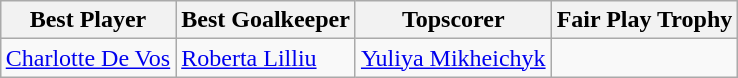<table class=wikitable style="margin:auto">
<tr>
<th>Best Player</th>
<th>Best Goalkeeper</th>
<th>Topscorer</th>
<th>Fair Play Trophy</th>
</tr>
<tr>
<td> <a href='#'>Charlotte De Vos</a></td>
<td> <a href='#'>Roberta Lilliu</a></td>
<td> <a href='#'>Yuliya Mikheichyk</a></td>
<td></td>
</tr>
</table>
